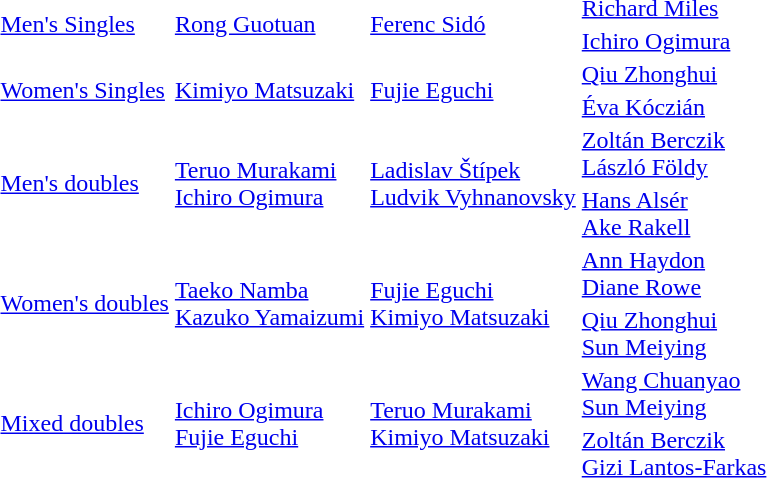<table>
<tr>
<td rowspan=2><a href='#'>Men's Singles</a></td>
<td rowspan=2> <a href='#'>Rong Guotuan</a></td>
<td rowspan=2> <a href='#'>Ferenc Sidó</a></td>
<td> <a href='#'>Richard Miles</a></td>
</tr>
<tr>
<td> <a href='#'>Ichiro Ogimura</a></td>
</tr>
<tr>
<td rowspan=2><a href='#'>Women's Singles</a></td>
<td rowspan=2> <a href='#'>Kimiyo Matsuzaki</a></td>
<td rowspan=2> <a href='#'>Fujie Eguchi</a></td>
<td> <a href='#'>Qiu Zhonghui</a></td>
</tr>
<tr>
<td> <a href='#'>Éva Kóczián</a></td>
</tr>
<tr>
<td rowspan=2><a href='#'>Men's doubles</a></td>
<td rowspan=2> <a href='#'>Teruo Murakami</a><br> <a href='#'>Ichiro Ogimura</a></td>
<td rowspan=2> <a href='#'>Ladislav Štípek</a><br> <a href='#'>Ludvik Vyhnanovsky</a></td>
<td> <a href='#'>Zoltán Berczik</a><br> <a href='#'>László Földy</a></td>
</tr>
<tr>
<td> <a href='#'>Hans Alsér</a><br> <a href='#'>Ake Rakell</a></td>
</tr>
<tr>
<td rowspan=2><a href='#'>Women's doubles</a></td>
<td rowspan=2> <a href='#'>Taeko Namba</a><br> <a href='#'>Kazuko Yamaizumi</a></td>
<td rowspan=2> <a href='#'>Fujie Eguchi</a><br> <a href='#'>Kimiyo Matsuzaki</a></td>
<td> <a href='#'>Ann Haydon</a><br> <a href='#'>Diane Rowe</a></td>
</tr>
<tr>
<td> <a href='#'>Qiu Zhonghui</a><br> <a href='#'>Sun Meiying</a></td>
</tr>
<tr>
<td rowspan=2><a href='#'>Mixed doubles</a></td>
<td rowspan=2> <a href='#'>Ichiro Ogimura</a><br> <a href='#'>Fujie Eguchi</a></td>
<td rowspan=2> <a href='#'>Teruo Murakami</a><br> <a href='#'>Kimiyo Matsuzaki</a></td>
<td> <a href='#'>Wang Chuanyao</a><br> <a href='#'>Sun Meiying</a></td>
</tr>
<tr>
<td> <a href='#'>Zoltán Berczik</a><br> <a href='#'>Gizi Lantos-Farkas</a></td>
</tr>
</table>
